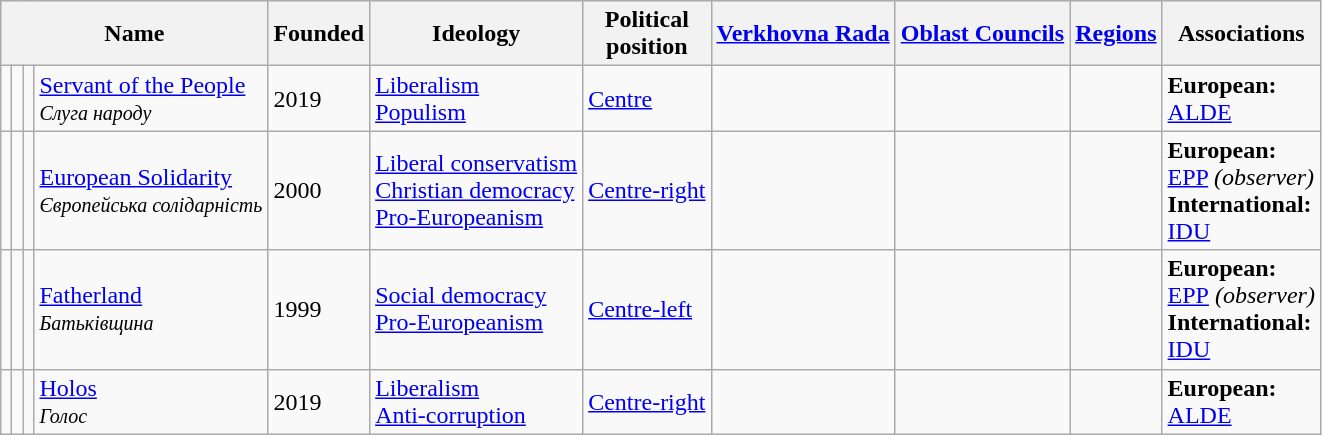<table class="wikitable">
<tr>
<th colspan=4>Name</th>
<th>Founded</th>
<th>Ideology</th>
<th>Political<br>position</th>
<th><a href='#'>Verkhovna Rada</a></th>
<th><a href='#'>Oblast Councils</a></th>
<th><a href='#'>Regions</a></th>
<th>Associations</th>
</tr>
<tr>
<td></td>
<td></td>
<td></td>
<td><a href='#'>Servant of the People</a><br><small><em>Слуга народу</em></small></td>
<td>2019</td>
<td><a href='#'>Liberalism</a><br><a href='#'>Populism</a></td>
<td><a href='#'>Centre</a></td>
<td></td>
<td></td>
<td></td>
<td><strong>European:</strong><br><a href='#'>ALDE</a></td>
</tr>
<tr>
<td></td>
<td></td>
<td></td>
<td><a href='#'>European Solidarity</a><br><small><em>Європейська солідарність</em></small></td>
<td>2000</td>
<td><a href='#'>Liberal conservatism</a><br><a href='#'>Christian democracy</a><br><a href='#'>Pro-Europeanism</a></td>
<td><a href='#'>Centre-right</a></td>
<td></td>
<td></td>
<td></td>
<td><strong>European:</strong><br><a href='#'>EPP</a> <em>(observer)</em><br><strong>International:</strong><br><a href='#'>IDU</a></td>
</tr>
<tr>
<td></td>
<td></td>
<td></td>
<td><a href='#'>Fatherland</a><br><small><em>Батьківщина</em></small></td>
<td>1999</td>
<td><a href='#'>Social democracy</a><br><a href='#'>Pro-Europeanism</a></td>
<td><a href='#'>Centre-left</a></td>
<td></td>
<td></td>
<td></td>
<td><strong>European:</strong><br><a href='#'>EPP</a><em> (observer)</em><br><strong>International:</strong><br><a href='#'>IDU</a></td>
</tr>
<tr>
<td></td>
<td></td>
<td></td>
<td><a href='#'>Holos</a><br><small><em>Голос</em></small></td>
<td>2019</td>
<td><a href='#'>Liberalism</a><br><a href='#'>Anti-corruption</a></td>
<td><a href='#'>Centre-right</a></td>
<td></td>
<td></td>
<td></td>
<td><strong>European:</strong><br><a href='#'>ALDE</a></td>
</tr>
</table>
